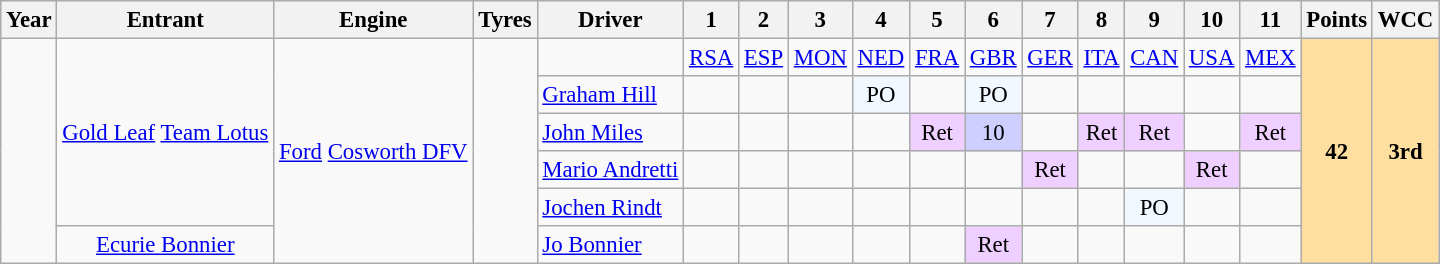<table class="wikitable" style="text-align:center; font-size:95%">
<tr>
<th>Year</th>
<th>Entrant</th>
<th>Engine</th>
<th>Tyres</th>
<th>Driver</th>
<th>1</th>
<th>2</th>
<th>3</th>
<th>4</th>
<th>5</th>
<th>6</th>
<th>7</th>
<th>8</th>
<th>9</th>
<th>10</th>
<th>11</th>
<th>Points</th>
<th>WCC</th>
</tr>
<tr>
<td rowspan="6"></td>
<td rowspan="5"><a href='#'>Gold Leaf</a> <a href='#'>Team Lotus</a></td>
<td rowspan="6"><a href='#'>Ford</a> <a href='#'>Cosworth DFV</a></td>
<td rowspan="6"></td>
<td></td>
<td><a href='#'>RSA</a></td>
<td><a href='#'>ESP</a></td>
<td><a href='#'>MON</a></td>
<td><a href='#'>NED</a></td>
<td><a href='#'>FRA</a></td>
<td><a href='#'>GBR</a></td>
<td><a href='#'>GER</a></td>
<td><a href='#'>ITA</a></td>
<td><a href='#'>CAN</a></td>
<td><a href='#'>USA</a></td>
<td><a href='#'>MEX</a></td>
<td rowspan="6" style="background:#FFDF9F;"><strong>42</strong></td>
<td rowspan="6" style="background:#FFDF9F;"><strong>3rd</strong></td>
</tr>
<tr>
<td align="left"><a href='#'>Graham Hill</a></td>
<td></td>
<td></td>
<td></td>
<td bgcolor="#F1F8FF">PO</td>
<td></td>
<td bgcolor="#F1F8FF">PO</td>
<td></td>
<td></td>
<td></td>
<td></td>
<td></td>
</tr>
<tr>
<td align="left"><a href='#'>John Miles</a></td>
<td></td>
<td></td>
<td></td>
<td></td>
<td bgcolor="#EFCFFF">Ret</td>
<td bgcolor="#CFCFFF">10</td>
<td></td>
<td bgcolor="#EFCFFF">Ret</td>
<td bgcolor="#EFCFFF">Ret</td>
<td></td>
<td bgcolor="#EFCFFF">Ret</td>
</tr>
<tr>
<td align="left"><a href='#'>Mario Andretti</a></td>
<td></td>
<td></td>
<td></td>
<td></td>
<td></td>
<td></td>
<td bgcolor="#EFCFFF">Ret</td>
<td></td>
<td></td>
<td bgcolor="#EFCFFF">Ret</td>
<td></td>
</tr>
<tr>
<td align="left"><a href='#'>Jochen Rindt</a></td>
<td></td>
<td></td>
<td></td>
<td></td>
<td></td>
<td></td>
<td></td>
<td></td>
<td bgcolor="#F1F8FF">PO</td>
<td></td>
<td></td>
</tr>
<tr>
<td><a href='#'>Ecurie Bonnier</a></td>
<td align="left"><a href='#'>Jo Bonnier</a></td>
<td></td>
<td></td>
<td></td>
<td></td>
<td></td>
<td bgcolor="#EFCFFF">Ret</td>
<td></td>
<td></td>
<td></td>
<td></td>
<td></td>
</tr>
</table>
